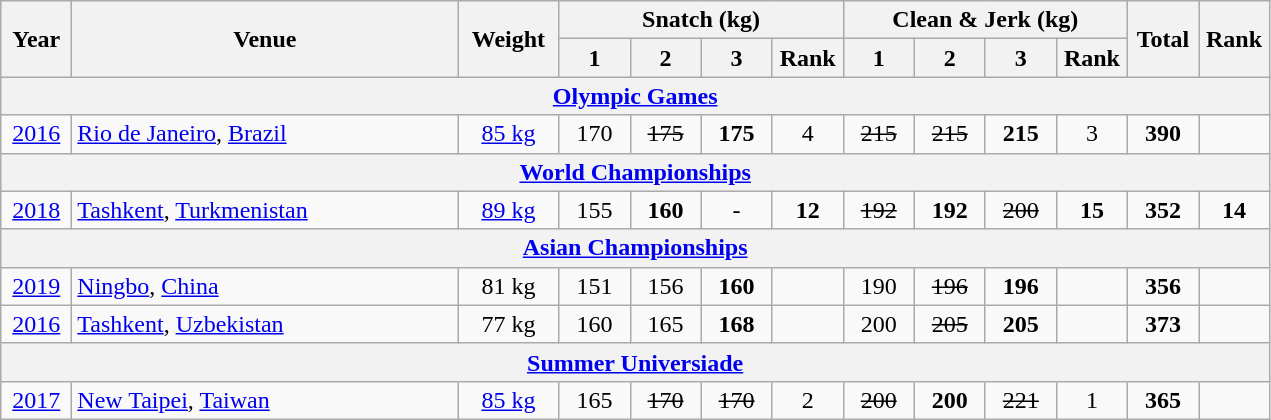<table class = "wikitable" style="text-align:center;">
<tr>
<th rowspan=2 width=40>Year</th>
<th rowspan=2 width=250>Venue</th>
<th rowspan=2 width=60>Weight</th>
<th colspan=4>Snatch (kg)</th>
<th colspan=4>Clean & Jerk (kg)</th>
<th rowspan=2 width=40>Total</th>
<th rowspan=2 width=40>Rank</th>
</tr>
<tr>
<th width=40>1</th>
<th width=40>2</th>
<th width=40>3</th>
<th width=40>Rank</th>
<th width=40>1</th>
<th width=40>2</th>
<th width=40>3</th>
<th width=40>Rank</th>
</tr>
<tr>
<th colspan=13><a href='#'>Olympic Games</a></th>
</tr>
<tr>
<td><a href='#'>2016</a></td>
<td align=left> <a href='#'>Rio de Janeiro</a>, <a href='#'>Brazil</a></td>
<td><a href='#'>85 kg</a></td>
<td>170</td>
<td><s>175</s></td>
<td><strong>175</strong></td>
<td>4</td>
<td><s>215</s></td>
<td><s>215</s></td>
<td><strong>215</strong></td>
<td>3</td>
<td><strong>390</strong></td>
<td><strong></strong></td>
</tr>
<tr>
<th colspan=13><a href='#'>World Championships</a></th>
</tr>
<tr>
<td><a href='#'>2018</a></td>
<td align=left> <a href='#'>Tashkent</a>, <a href='#'>Turkmenistan</a></td>
<td><a href='#'>89 kg</a></td>
<td>155</td>
<td><strong>160</strong></td>
<td>-</td>
<td><strong>12</strong></td>
<td><s>192</s></td>
<td><strong>192</strong></td>
<td><s>200</s></td>
<td><strong>15</strong></td>
<td><strong>352</strong></td>
<td><strong>14</strong></td>
</tr>
<tr>
<th colspan=13><a href='#'>Asian Championships</a></th>
</tr>
<tr>
<td><a href='#'>2019</a></td>
<td align=left> <a href='#'>Ningbo</a>, <a href='#'>China</a></td>
<td>81 kg</td>
<td>151</td>
<td>156</td>
<td><strong>160</strong></td>
<td><strong></strong></td>
<td>190</td>
<td><s>196</s></td>
<td><strong>196</strong></td>
<td><strong></strong></td>
<td><strong>356</strong></td>
<td><strong></strong></td>
</tr>
<tr>
<td><a href='#'>2016</a></td>
<td align=left> <a href='#'>Tashkent</a>, <a href='#'>Uzbekistan</a></td>
<td>77 kg</td>
<td>160</td>
<td>165</td>
<td><strong>168</strong></td>
<td><strong></strong></td>
<td>200</td>
<td><s>205</s></td>
<td><strong>205</strong></td>
<td><strong></strong></td>
<td><strong>373</strong></td>
<td><strong></strong></td>
</tr>
<tr>
<th colspan=13><a href='#'>Summer Universiade</a></th>
</tr>
<tr>
<td><a href='#'>2017</a></td>
<td align=left> <a href='#'>New Taipei</a>, <a href='#'>Taiwan</a></td>
<td><a href='#'>85 kg</a></td>
<td>165</td>
<td><s>170</s></td>
<td><s>170</s></td>
<td>2</td>
<td><s>200</s></td>
<td><strong>200</strong></td>
<td><s>221</s></td>
<td>1</td>
<td><strong>365</strong></td>
<td><strong></strong></td>
</tr>
</table>
